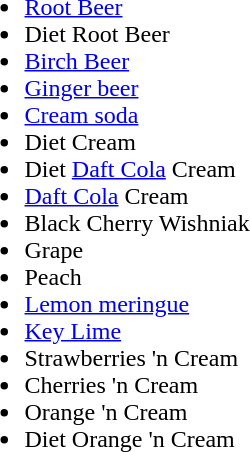<table>
<tr>
<td style="width:375px"><br><ul><li><a href='#'>Root Beer</a></li><li>Diet Root Beer</li><li><a href='#'>Birch Beer</a></li><li><a href='#'>Ginger beer</a></li><li><a href='#'>Cream soda</a></li><li>Diet Cream</li><li>Diet <a href='#'>Daft Cola</a> Cream</li><li><a href='#'>Daft Cola</a> Cream</li><li>Black Cherry Wishniak</li><li>Grape</li><li>Peach</li><li><a href='#'>Lemon meringue</a></li><li><a href='#'>Key Lime</a></li><li>Strawberries 'n Cream</li><li>Cherries 'n Cream</li><li>Orange 'n Cream</li><li>Diet Orange 'n Cream</li></ul></td>
<td></td>
</tr>
</table>
